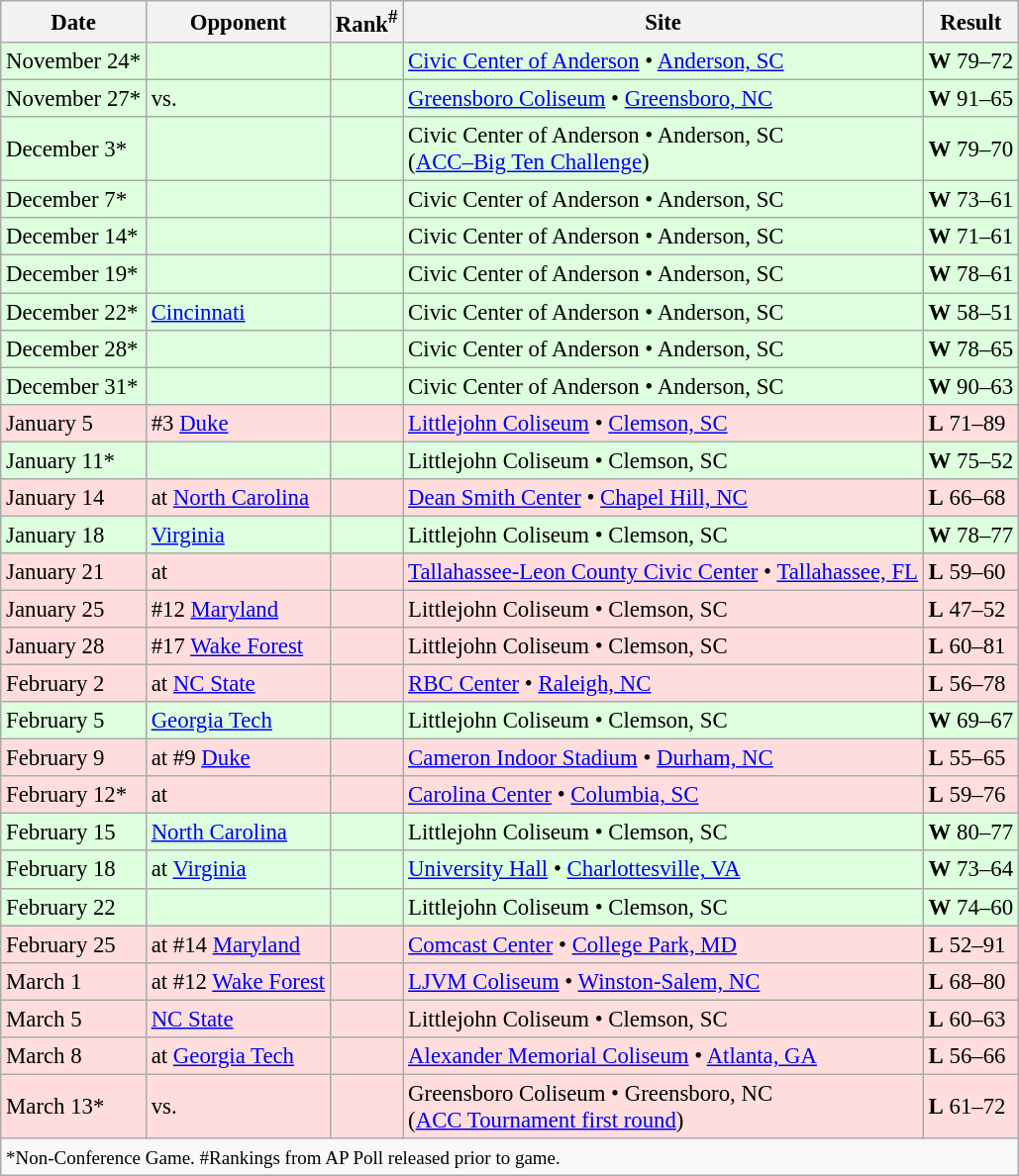<table class="wikitable" style="font-size:95%;">
<tr>
<th>Date</th>
<th>Opponent</th>
<th>Rank<sup>#</sup></th>
<th>Site</th>
<th>Result</th>
</tr>
<tr style="background: #ddffdd;">
<td>November 24*</td>
<td></td>
<td></td>
<td><a href='#'>Civic Center of Anderson</a> • <a href='#'>Anderson, SC</a></td>
<td><strong>W</strong> 79–72</td>
</tr>
<tr style="background: #ddffdd;">
<td>November 27*</td>
<td>vs. </td>
<td></td>
<td><a href='#'>Greensboro Coliseum</a> • <a href='#'>Greensboro, NC</a></td>
<td><strong>W</strong> 91–65</td>
</tr>
<tr style="background: #ddffdd;">
<td>December 3*</td>
<td></td>
<td></td>
<td>Civic Center of Anderson • Anderson, SC<br>(<a href='#'>ACC–Big Ten Challenge</a>)</td>
<td><strong>W</strong> 79–70</td>
</tr>
<tr style="background: #ddffdd;">
<td>December 7*</td>
<td></td>
<td></td>
<td>Civic Center of Anderson • Anderson, SC</td>
<td><strong>W</strong> 73–61</td>
</tr>
<tr style="background: #ddffdd;">
<td>December 14*</td>
<td></td>
<td></td>
<td>Civic Center of Anderson • Anderson, SC</td>
<td><strong>W</strong> 71–61</td>
</tr>
<tr style="background: #ddffdd;">
<td>December 19*</td>
<td></td>
<td></td>
<td>Civic Center of Anderson • Anderson, SC</td>
<td><strong>W</strong> 78–61</td>
</tr>
<tr style="background: #ddffdd;">
<td>December 22*</td>
<td><a href='#'>Cincinnati</a></td>
<td></td>
<td>Civic Center of Anderson • Anderson, SC</td>
<td><strong>W</strong> 58–51</td>
</tr>
<tr style="background: #ddffdd;">
<td>December 28*</td>
<td></td>
<td></td>
<td>Civic Center of Anderson • Anderson, SC</td>
<td><strong>W</strong> 78–65</td>
</tr>
<tr style="background: #ddffdd;">
<td>December 31*</td>
<td></td>
<td></td>
<td>Civic Center of Anderson • Anderson, SC</td>
<td><strong>W</strong> 90–63</td>
</tr>
<tr style="background: #ffdddd;">
<td>January 5</td>
<td>#3 <a href='#'>Duke</a></td>
<td></td>
<td><a href='#'>Littlejohn Coliseum</a> • <a href='#'>Clemson, SC</a></td>
<td><strong>L</strong> 71–89</td>
</tr>
<tr style="background: #ddffdd;">
<td>January 11*</td>
<td></td>
<td></td>
<td>Littlejohn Coliseum • Clemson, SC</td>
<td><strong>W</strong> 75–52</td>
</tr>
<tr style="background: #ffdddd;">
<td>January 14</td>
<td>at <a href='#'>North Carolina</a></td>
<td></td>
<td><a href='#'>Dean Smith Center</a> • <a href='#'>Chapel Hill, NC</a></td>
<td><strong>L</strong> 66–68</td>
</tr>
<tr style="background: #ddffdd;">
<td>January 18</td>
<td><a href='#'>Virginia</a></td>
<td></td>
<td>Littlejohn Coliseum • Clemson, SC</td>
<td><strong>W</strong> 78–77</td>
</tr>
<tr style="background: #ffdddd;">
<td>January 21</td>
<td>at </td>
<td></td>
<td><a href='#'>Tallahassee-Leon County Civic Center</a> • <a href='#'>Tallahassee, FL</a></td>
<td><strong>L</strong> 59–60</td>
</tr>
<tr style="background: #ffdddd;">
<td>January 25</td>
<td>#12 <a href='#'>Maryland</a></td>
<td></td>
<td>Littlejohn Coliseum • Clemson, SC</td>
<td><strong>L</strong> 47–52</td>
</tr>
<tr style="background: #ffdddd;">
<td>January 28</td>
<td>#17 <a href='#'>Wake Forest</a></td>
<td></td>
<td>Littlejohn Coliseum • Clemson, SC</td>
<td><strong>L</strong> 60–81</td>
</tr>
<tr style="background: #ffdddd;">
<td>February 2</td>
<td>at <a href='#'>NC State</a></td>
<td></td>
<td><a href='#'>RBC Center</a> • <a href='#'>Raleigh, NC</a></td>
<td><strong>L</strong> 56–78</td>
</tr>
<tr style="background: #ddffdd;">
<td>February 5</td>
<td><a href='#'>Georgia Tech</a></td>
<td></td>
<td>Littlejohn Coliseum • Clemson, SC</td>
<td><strong>W</strong> 69–67</td>
</tr>
<tr style="background: #ffdddd;">
<td>February 9</td>
<td>at #9 <a href='#'>Duke</a></td>
<td></td>
<td><a href='#'>Cameron Indoor Stadium</a> • <a href='#'>Durham, NC</a></td>
<td><strong>L</strong> 55–65</td>
</tr>
<tr style="background: #ffdddd;">
<td>February 12*</td>
<td>at </td>
<td></td>
<td><a href='#'>Carolina Center</a> • <a href='#'>Columbia, SC</a></td>
<td><strong>L</strong> 59–76</td>
</tr>
<tr style="background: #ddffdd;">
<td>February 15</td>
<td><a href='#'>North Carolina</a></td>
<td></td>
<td>Littlejohn Coliseum • Clemson, SC</td>
<td><strong>W</strong> 80–77</td>
</tr>
<tr style="background: #ddffdd;">
<td>February 18</td>
<td>at <a href='#'>Virginia</a></td>
<td></td>
<td><a href='#'>University Hall</a> • <a href='#'>Charlottesville, VA</a></td>
<td><strong>W</strong> 73–64</td>
</tr>
<tr style="background: #ddffdd;">
<td>February 22</td>
<td></td>
<td></td>
<td>Littlejohn Coliseum • Clemson, SC</td>
<td><strong>W</strong> 74–60</td>
</tr>
<tr style="background: #ffdddd;">
<td>February 25</td>
<td>at #14 <a href='#'>Maryland</a></td>
<td></td>
<td><a href='#'>Comcast Center</a> • <a href='#'>College Park, MD</a></td>
<td><strong>L</strong> 52–91</td>
</tr>
<tr style="background: #ffdddd;">
<td>March 1</td>
<td>at #12 <a href='#'>Wake Forest</a></td>
<td></td>
<td><a href='#'>LJVM Coliseum</a> • <a href='#'>Winston-Salem, NC</a></td>
<td><strong>L</strong> 68–80</td>
</tr>
<tr style="background: #ffdddd;">
<td>March 5</td>
<td><a href='#'>NC State</a></td>
<td></td>
<td>Littlejohn Coliseum • Clemson, SC</td>
<td><strong>L</strong> 60–63</td>
</tr>
<tr style="background: #ffdddd;">
<td>March 8</td>
<td>at <a href='#'>Georgia Tech</a></td>
<td></td>
<td><a href='#'>Alexander Memorial Coliseum</a> • <a href='#'>Atlanta, GA</a></td>
<td><strong>L</strong> 56–66</td>
</tr>
<tr style="background: #ffdddd;">
<td>March 13*</td>
<td>vs. </td>
<td></td>
<td>Greensboro Coliseum • Greensboro, NC<br>(<a href='#'>ACC Tournament first round</a>)</td>
<td><strong>L</strong> 61–72</td>
</tr>
<tr style="background:#f9f9f9;">
<td colspan=5><small>*Non-Conference Game. #Rankings from AP Poll released prior to game.</small></td>
</tr>
</table>
